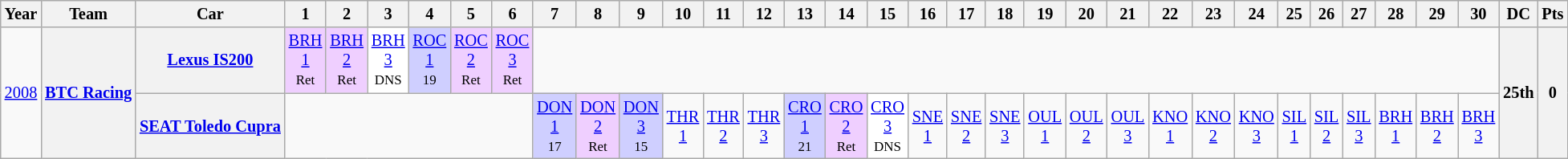<table class="wikitable" style="text-align:center; font-size:85%">
<tr>
<th>Year</th>
<th>Team</th>
<th>Car</th>
<th>1</th>
<th>2</th>
<th>3</th>
<th>4</th>
<th>5</th>
<th>6</th>
<th>7</th>
<th>8</th>
<th>9</th>
<th>10</th>
<th>11</th>
<th>12</th>
<th>13</th>
<th>14</th>
<th>15</th>
<th>16</th>
<th>17</th>
<th>18</th>
<th>19</th>
<th>20</th>
<th>21</th>
<th>22</th>
<th>23</th>
<th>24</th>
<th>25</th>
<th>26</th>
<th>27</th>
<th>28</th>
<th>29</th>
<th>30</th>
<th>DC</th>
<th>Pts</th>
</tr>
<tr>
<td rowspan=2><a href='#'>2008</a></td>
<th nowrap rowspan=2><a href='#'>BTC Racing</a></th>
<th nowrap><a href='#'>Lexus IS200</a></th>
<td style="background:#EFCFFF;"><a href='#'>BRH<br>1</a><br><small>Ret</small></td>
<td style="background:#EFCFFF;"><a href='#'>BRH<br>2</a><br><small>Ret</small></td>
<td style="background:#FFFFFF;"><a href='#'>BRH<br>3</a><br><small>DNS</small></td>
<td style="background:#CFCFFF;"><a href='#'>ROC<br>1</a><br><small>19</small></td>
<td style="background:#EFCFFF;"><a href='#'>ROC<br>2</a><br><small>Ret</small></td>
<td style="background:#EFCFFF;"><a href='#'>ROC<br>3</a><br><small>Ret</small></td>
<td colspan=24></td>
<th rowspan=2>25th</th>
<th rowspan=2>0</th>
</tr>
<tr>
<th nowrap><a href='#'>SEAT Toledo Cupra</a></th>
<td colspan=6></td>
<td style="background:#CFCFFF;"><a href='#'>DON<br>1</a><br><small>17</small></td>
<td style="background:#EFCFFF;"><a href='#'>DON<br>2</a><br><small>Ret</small></td>
<td style="background:#CFCFFF;"><a href='#'>DON<br>3</a><br><small>15</small></td>
<td><a href='#'>THR<br>1</a><br><small></small></td>
<td><a href='#'>THR<br>2</a><br><small></small></td>
<td><a href='#'>THR<br>3</a><br><small></small></td>
<td style="background:#CFCFFF;"><a href='#'>CRO<br>1</a><br><small>21</small></td>
<td style="background:#EFCFFF;"><a href='#'>CRO<br>2</a><br><small>Ret</small></td>
<td style="background:#FFFFFF;"><a href='#'>CRO<br>3</a><br><small>DNS</small></td>
<td><a href='#'>SNE<br>1</a><br><small></small></td>
<td><a href='#'>SNE<br>2</a><br><small></small></td>
<td><a href='#'>SNE<br>3</a><br><small></small></td>
<td><a href='#'>OUL<br>1</a><br><small></small></td>
<td><a href='#'>OUL<br>2</a><br><small></small></td>
<td><a href='#'>OUL<br>3</a><br><small></small></td>
<td><a href='#'>KNO<br>1</a><br><small></small></td>
<td><a href='#'>KNO<br>2</a><br><small></small></td>
<td><a href='#'>KNO<br>3</a><br><small></small></td>
<td><a href='#'>SIL<br>1</a><br><small></small></td>
<td><a href='#'>SIL<br>2</a><br><small></small></td>
<td><a href='#'>SIL<br>3</a><br><small></small></td>
<td><a href='#'>BRH<br>1</a><br><small></small></td>
<td><a href='#'>BRH<br>2</a><br><small></small></td>
<td><a href='#'>BRH<br>3</a><br><small></small></td>
</tr>
</table>
